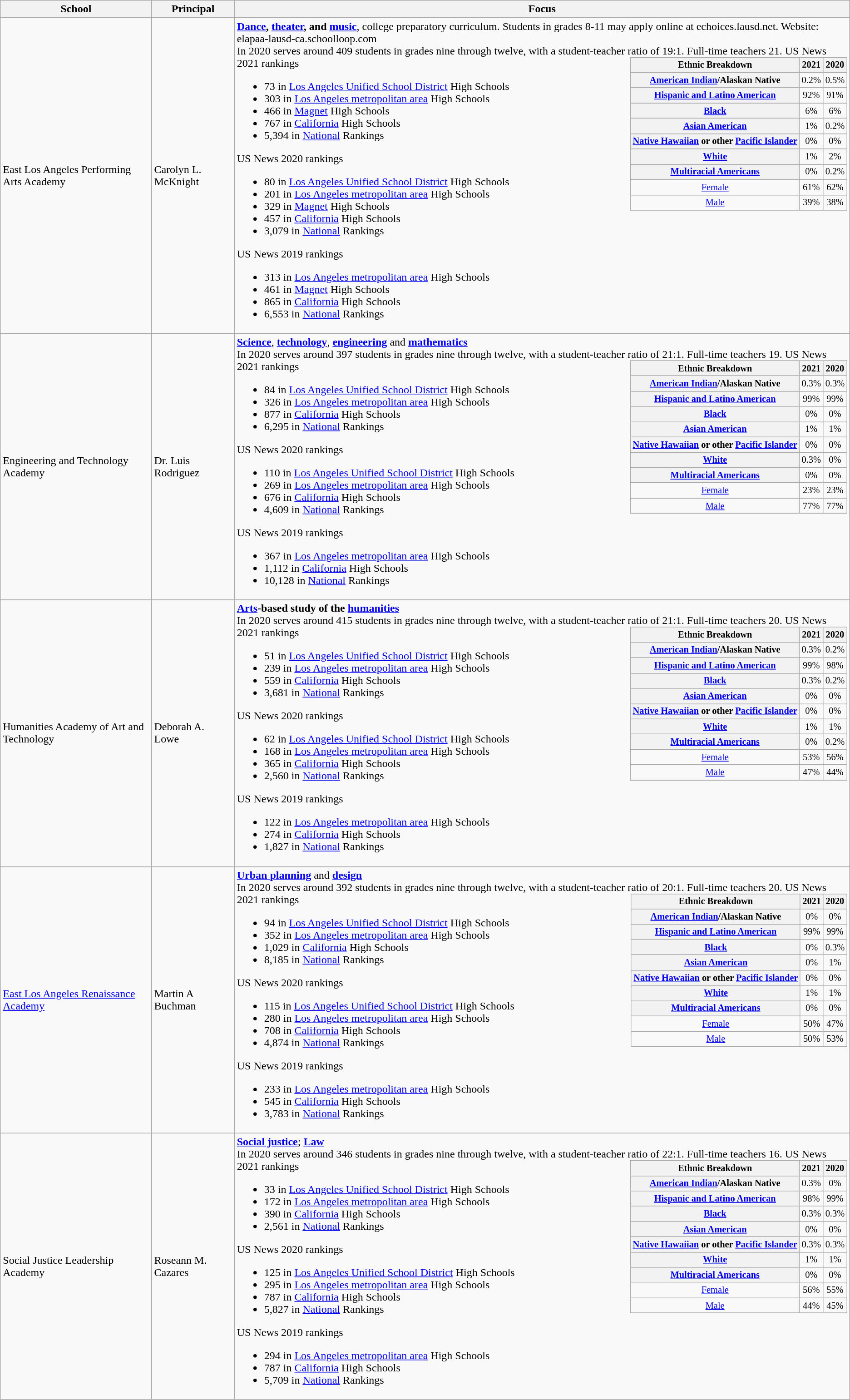<table class="wikitable">
<tr>
<th>School</th>
<th>Principal</th>
<th>Focus</th>
</tr>
<tr>
<td>East Los Angeles Performing Arts Academy</td>
<td>Carolyn L. McKnight</td>
<td><strong><a href='#'>Dance</a>, <a href='#'>theater</a>, and <a href='#'>music</a></strong>, college preparatory curriculum.  Students in grades 8-11 may apply online at echoices.lausd.net. Website: elapaa-lausd-ca.schoolloop.com<br>In 2020 serves around 409 students in grades nine through twelve, with a student-teacher ratio of 19:1. Full-time teachers 21.<table class="wikitable" style="text-align:center; float:right; font-size:85%; margin-left:2em; margin:auto;">
<tr>
<th><strong>Ethnic Breakdown</strong></th>
<th><strong>2021</strong></th>
<th><strong>2020</strong> </th>
</tr>
<tr>
<th><a href='#'>American Indian</a>/Alaskan Native</th>
<td>0.2%</td>
<td>0.5%</td>
</tr>
<tr>
<th><a href='#'>Hispanic and Latino American</a></th>
<td>92%</td>
<td>91%</td>
</tr>
<tr>
<th><a href='#'>Black</a></th>
<td>6%</td>
<td>6%</td>
</tr>
<tr>
<th><a href='#'>Asian American</a></th>
<td>1%</td>
<td>0.2%</td>
</tr>
<tr>
<th><a href='#'>Native Hawaiian</a> or other <a href='#'>Pacific Islander</a></th>
<td>0%</td>
<td>0%</td>
</tr>
<tr>
<th><a href='#'>White</a></th>
<td>1%</td>
<td>2%</td>
</tr>
<tr>
<th><a href='#'>Multiracial Americans</a></th>
<td>0%</td>
<td>0.2%</td>
</tr>
<tr>
<td><a href='#'>Female</a></td>
<td>61%</td>
<td>62%</td>
</tr>
<tr>
<td><a href='#'>Male</a></td>
<td>39%</td>
<td>38%</td>
</tr>
<tr>
</tr>
</table>
US News 2021 rankings<ul><li>73 in <a href='#'>Los Angeles Unified School District</a> High Schools</li><li>303 in <a href='#'>Los Angeles metropolitan area</a> High Schools</li><li>466 in <a href='#'>Magnet</a> High Schools</li><li>767 in <a href='#'>California</a> High Schools</li><li>5,394 in <a href='#'>National</a> Rankings</li></ul>US News 2020 rankings<ul><li>80 in <a href='#'>Los Angeles Unified School District</a> High Schools</li><li>201 in <a href='#'>Los Angeles metropolitan area</a> High Schools</li><li>329 in <a href='#'>Magnet</a> High Schools</li><li>457 in <a href='#'>California</a> High Schools</li><li>3,079 in <a href='#'>National</a> Rankings</li></ul>US News 2019 rankings<ul><li>313 in <a href='#'>Los Angeles metropolitan area</a> High Schools</li><li>461 in <a href='#'>Magnet</a> High Schools</li><li>865 in <a href='#'>California</a> High Schools</li><li>6,553 in <a href='#'>National</a> Rankings</li></ul></td>
</tr>
<tr>
<td>Engineering and Technology Academy</td>
<td>Dr. Luis Rodriguez</td>
<td><strong><a href='#'>Science</a></strong>, <strong><a href='#'>technology</a></strong>, <strong><a href='#'>engineering</a></strong> and <strong><a href='#'>mathematics</a></strong><br>In 2020 serves around 397 students in grades nine through twelve, with a student-teacher ratio of 21:1. Full-time teachers 19.<table class="wikitable" style="text-align:center; float:right; font-size:85%; margin-left:2em; margin:auto;">
<tr>
<th><strong>Ethnic Breakdown</strong></th>
<th><strong>2021</strong></th>
<th><strong>2020</strong> </th>
</tr>
<tr>
<th><a href='#'>American Indian</a>/Alaskan Native</th>
<td>0.3%</td>
<td>0.3%</td>
</tr>
<tr>
<th><a href='#'>Hispanic and Latino American</a></th>
<td>99%</td>
<td>99%</td>
</tr>
<tr>
<th><a href='#'>Black</a></th>
<td>0%</td>
<td>0%</td>
</tr>
<tr>
<th><a href='#'>Asian American</a></th>
<td>1%</td>
<td>1%</td>
</tr>
<tr>
<th><a href='#'>Native Hawaiian</a> or other <a href='#'>Pacific Islander</a></th>
<td>0%</td>
<td>0%</td>
</tr>
<tr>
<th><a href='#'>White</a></th>
<td>0.3%</td>
<td>0%</td>
</tr>
<tr>
<th><a href='#'>Multiracial Americans</a></th>
<td>0%</td>
<td>0%</td>
</tr>
<tr>
<td><a href='#'>Female</a></td>
<td>23%</td>
<td>23%</td>
</tr>
<tr>
<td><a href='#'>Male</a></td>
<td>77%</td>
<td>77%</td>
</tr>
<tr>
</tr>
</table>
US News 2021 rankings<ul><li>84 in <a href='#'>Los Angeles Unified School District</a> High Schools</li><li>326 in <a href='#'>Los Angeles metropolitan area</a> High Schools</li><li>877 in <a href='#'>California</a> High Schools</li><li>6,295 in <a href='#'>National</a> Rankings</li></ul>US News 2020 rankings<ul><li>110 in <a href='#'>Los Angeles Unified School District</a> High Schools</li><li>269 in <a href='#'>Los Angeles metropolitan area</a> High Schools</li><li>676 in <a href='#'>California</a> High Schools</li><li>4,609 in <a href='#'>National</a> Rankings</li></ul>US News 2019 rankings<ul><li>367 in <a href='#'>Los Angeles metropolitan area</a> High Schools</li><li>1,112 in <a href='#'>California</a> High Schools</li><li>10,128 in <a href='#'>National</a> Rankings</li></ul></td>
</tr>
<tr>
<td>Humanities Academy of Art and Technology</td>
<td>Deborah A. Lowe</td>
<td><strong><a href='#'>Arts</a>-based study of the <a href='#'>humanities</a></strong><br>In 2020 serves around 415 students in grades nine through twelve, with a student-teacher ratio of 21:1. Full-time teachers 20.<table class="wikitable" style="text-align:center; float:right; font-size:85%; margin-left:2em; margin:auto;">
<tr>
<th><strong>Ethnic Breakdown</strong></th>
<th><strong>2021</strong></th>
<th><strong>2020</strong> </th>
</tr>
<tr>
<th><a href='#'>American Indian</a>/Alaskan Native</th>
<td>0.3%</td>
<td>0.2%</td>
</tr>
<tr>
<th><a href='#'>Hispanic and Latino American</a></th>
<td>99%</td>
<td>98%</td>
</tr>
<tr>
<th><a href='#'>Black</a></th>
<td>0.3%</td>
<td>0.2%</td>
</tr>
<tr>
<th><a href='#'>Asian American</a></th>
<td>0%</td>
<td>0%</td>
</tr>
<tr>
<th><a href='#'>Native Hawaiian</a> or other <a href='#'>Pacific Islander</a></th>
<td>0%</td>
<td>0%</td>
</tr>
<tr>
<th><a href='#'>White</a></th>
<td>1%</td>
<td>1%</td>
</tr>
<tr>
<th><a href='#'>Multiracial Americans</a></th>
<td>0%</td>
<td>0.2%</td>
</tr>
<tr>
<td><a href='#'>Female</a></td>
<td>53%</td>
<td>56%</td>
</tr>
<tr>
<td><a href='#'>Male</a></td>
<td>47%</td>
<td>44%</td>
</tr>
<tr>
</tr>
</table>
US News 2021 rankings<ul><li>51 in <a href='#'>Los Angeles Unified School District</a> High Schools</li><li>239 in <a href='#'>Los Angeles metropolitan area</a> High Schools</li><li>559 in <a href='#'>California</a> High Schools</li><li>3,681 in <a href='#'>National</a> Rankings</li></ul>US News 2020 rankings<ul><li>62 in <a href='#'>Los Angeles Unified School District</a> High Schools</li><li>168 in <a href='#'>Los Angeles metropolitan area</a> High Schools</li><li>365 in <a href='#'>California</a> High Schools</li><li>2,560 in <a href='#'>National</a> Rankings</li></ul>US News 2019 rankings<ul><li>122 in <a href='#'>Los Angeles metropolitan area</a> High Schools</li><li>274 in <a href='#'>California</a> High Schools</li><li>1,827 in <a href='#'>National</a> Rankings</li></ul></td>
</tr>
<tr>
<td><a href='#'>East Los Angeles Renaissance Academy</a></td>
<td>Martin A Buchman</td>
<td><strong><a href='#'>Urban planning</a></strong> and <strong><a href='#'>design</a></strong><br>In 2020 serves around 392 students in grades nine through twelve, with a student-teacher ratio of 20:1. Full-time teachers 20.<table class="wikitable" style="text-align:center; float:right; font-size:85%; margin-left:2em; margin:auto;">
<tr>
<th><strong>Ethnic Breakdown</strong></th>
<th><strong>2021</strong></th>
<th><strong>2020</strong> </th>
</tr>
<tr>
<th><a href='#'>American Indian</a>/Alaskan Native</th>
<td>0%</td>
<td>0%</td>
</tr>
<tr>
<th><a href='#'>Hispanic and Latino American</a></th>
<td>99%</td>
<td>99%</td>
</tr>
<tr>
<th><a href='#'>Black</a></th>
<td>0%</td>
<td>0.3%</td>
</tr>
<tr>
<th><a href='#'>Asian American</a></th>
<td>0%</td>
<td>1%</td>
</tr>
<tr>
<th><a href='#'>Native Hawaiian</a> or other <a href='#'>Pacific Islander</a></th>
<td>0%</td>
<td>0%</td>
</tr>
<tr>
<th><a href='#'>White</a></th>
<td>1%</td>
<td>1%</td>
</tr>
<tr>
<th><a href='#'>Multiracial Americans</a></th>
<td>0%</td>
<td>0%</td>
</tr>
<tr>
<td><a href='#'>Female</a></td>
<td>50%</td>
<td>47%</td>
</tr>
<tr>
<td><a href='#'>Male</a></td>
<td>50%</td>
<td>53%</td>
</tr>
<tr>
</tr>
</table>
US News 2021 rankings<ul><li>94 in <a href='#'>Los Angeles Unified School District</a> High Schools</li><li>352 in <a href='#'>Los Angeles metropolitan area</a> High Schools</li><li>1,029 in <a href='#'>California</a> High Schools</li><li>8,185 in <a href='#'>National</a> Rankings</li></ul>US News 2020 rankings<ul><li>115 in <a href='#'>Los Angeles Unified School District</a> High Schools</li><li>280 in <a href='#'>Los Angeles metropolitan area</a> High Schools</li><li>708 in <a href='#'>California</a> High Schools</li><li>4,874 in <a href='#'>National</a> Rankings</li></ul>US News 2019 rankings<ul><li>233 in <a href='#'>Los Angeles metropolitan area</a> High Schools</li><li>545 in <a href='#'>California</a> High Schools</li><li>3,783 in <a href='#'>National</a> Rankings</li></ul></td>
</tr>
<tr>
<td>Social Justice Leadership Academy</td>
<td>Roseann M. Cazares</td>
<td><strong><a href='#'>Social justice</a></strong>; <strong><a href='#'>Law</a></strong><br>In 2020 serves around 346 students in grades nine through twelve, with a student-teacher ratio of 22:1. Full-time teachers 16.<table class="wikitable" style="text-align:center; float:right; font-size:85%; margin-left:2em; margin:auto;">
<tr>
<th><strong>Ethnic Breakdown</strong></th>
<th><strong>2021</strong></th>
<th><strong>2020</strong> </th>
</tr>
<tr>
<th><a href='#'>American Indian</a>/Alaskan Native</th>
<td>0.3%</td>
<td>0%</td>
</tr>
<tr>
<th><a href='#'>Hispanic and Latino American</a></th>
<td>98%</td>
<td>99%</td>
</tr>
<tr>
<th><a href='#'>Black</a></th>
<td>0.3%</td>
<td>0.3%</td>
</tr>
<tr>
<th><a href='#'>Asian American</a></th>
<td>0%</td>
<td>0%</td>
</tr>
<tr>
<th><a href='#'>Native Hawaiian</a> or other <a href='#'>Pacific Islander</a></th>
<td>0.3%</td>
<td>0.3%</td>
</tr>
<tr>
<th><a href='#'>White</a></th>
<td>1%</td>
<td>1%</td>
</tr>
<tr>
<th><a href='#'>Multiracial Americans</a></th>
<td>0%</td>
<td>0%</td>
</tr>
<tr>
<td><a href='#'>Female</a></td>
<td>56%</td>
<td>55%</td>
</tr>
<tr>
<td><a href='#'>Male</a></td>
<td>44%</td>
<td>45%</td>
</tr>
<tr>
</tr>
</table>
US News 2021 rankings<ul><li>33 in <a href='#'>Los Angeles Unified School District</a> High Schools</li><li>172 in <a href='#'>Los Angeles metropolitan area</a> High Schools</li><li>390 in <a href='#'>California</a> High Schools</li><li>2,561 in <a href='#'>National</a> Rankings</li></ul>US News 2020 rankings<ul><li>125 in <a href='#'>Los Angeles Unified School District</a> High Schools</li><li>295 in <a href='#'>Los Angeles metropolitan area</a> High Schools</li><li>787 in <a href='#'>California</a> High Schools</li><li>5,827 in <a href='#'>National</a> Rankings</li></ul>US News 2019 rankings<ul><li>294 in <a href='#'>Los Angeles metropolitan area</a> High Schools</li><li>787 in <a href='#'>California</a> High Schools</li><li>5,709 in <a href='#'>National</a> Rankings</li></ul></td>
</tr>
</table>
